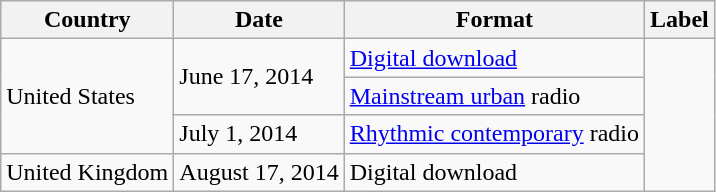<table class="wikitable plainrowheaders">
<tr>
<th scope="col">Country</th>
<th>Date</th>
<th>Format</th>
<th>Label</th>
</tr>
<tr>
<td rowspan="3">United States</td>
<td rowspan="2">June 17, 2014</td>
<td><a href='#'>Digital download</a></td>
<td rowspan="4"></td>
</tr>
<tr>
<td><a href='#'>Mainstream urban</a> radio</td>
</tr>
<tr>
<td>July 1, 2014</td>
<td><a href='#'>Rhythmic contemporary</a> radio</td>
</tr>
<tr>
<td>United Kingdom</td>
<td>August 17, 2014</td>
<td>Digital download</td>
</tr>
</table>
